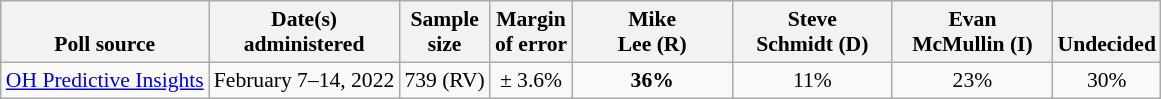<table class="wikitable" style="font-size:90%;text-align:center;">
<tr valign=bottom>
<th>Poll source</th>
<th>Date(s)<br>administered</th>
<th>Sample<br>size</th>
<th>Margin<br>of error</th>
<th style="width:100px;">Mike<br>Lee (R)</th>
<th style="width:100px;">Steve<br>Schmidt (D)</th>
<th style="width:100px;">Evan<br>McMullin (I)</th>
<th>Undecided</th>
</tr>
<tr>
<td style="text-align:left;"><a href='#'>OH Predictive Insights</a></td>
<td>February 7–14, 2022</td>
<td>739 (RV)</td>
<td>± 3.6%</td>
<td><strong>36%</strong></td>
<td>11%</td>
<td>23%</td>
<td>30%</td>
</tr>
</table>
